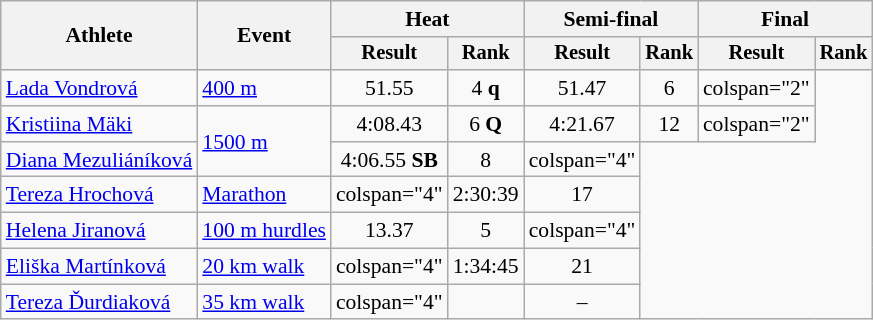<table class="wikitable" style="font-size:90%">
<tr>
<th rowspan="2">Athlete</th>
<th rowspan="2">Event</th>
<th colspan="2">Heat</th>
<th colspan="2">Semi-final</th>
<th colspan="2">Final</th>
</tr>
<tr style="font-size:95%">
<th>Result</th>
<th>Rank</th>
<th>Result</th>
<th>Rank</th>
<th>Result</th>
<th>Rank</th>
</tr>
<tr align=center>
<td align=left><a href='#'>Lada Vondrová</a></td>
<td align=left><a href='#'>400 m</a></td>
<td>51.55</td>
<td>4 <strong>q</strong></td>
<td>51.47</td>
<td>6</td>
<td>colspan="2" </td>
</tr>
<tr align=center>
<td align=left><a href='#'>Kristiina Mäki</a></td>
<td rowspan="2" align=left><a href='#'>1500 m</a></td>
<td>4:08.43</td>
<td>6 <strong>Q</strong></td>
<td>4:21.67</td>
<td>12</td>
<td>colspan="2" </td>
</tr>
<tr align=center>
<td align=left><a href='#'>Diana Mezuliáníková</a></td>
<td>4:06.55 <strong>SB</strong></td>
<td>8</td>
<td>colspan="4" </td>
</tr>
<tr align=center>
<td align=left><a href='#'>Tereza Hrochová</a></td>
<td align=left><a href='#'>Marathon</a></td>
<td>colspan="4" </td>
<td>2:30:39 </td>
<td>17</td>
</tr>
<tr align=center>
<td align=left><a href='#'>Helena Jiranová</a></td>
<td align=left><a href='#'>100 m hurdles</a></td>
<td>13.37</td>
<td>5</td>
<td>colspan="4" </td>
</tr>
<tr align=center>
<td align=left><a href='#'>Eliška Martínková</a></td>
<td align=left><a href='#'>20 km walk</a></td>
<td>colspan="4" </td>
<td>1:34:45</td>
<td>21</td>
</tr>
<tr align=center>
<td align=left><a href='#'>Tereza Ďurdiaková</a></td>
<td align=left><a href='#'>35 km walk</a></td>
<td>colspan="4" </td>
<td></td>
<td>–</td>
</tr>
</table>
